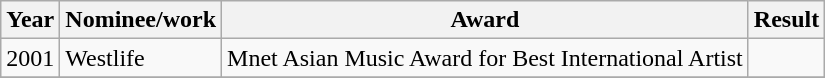<table class="wikitable">
<tr>
<th>Year</th>
<th>Nominee/work</th>
<th>Award</th>
<th>Result</th>
</tr>
<tr>
<td>2001</td>
<td>Westlife</td>
<td>Mnet Asian Music Award for Best International Artist</td>
<td></td>
</tr>
<tr>
</tr>
</table>
